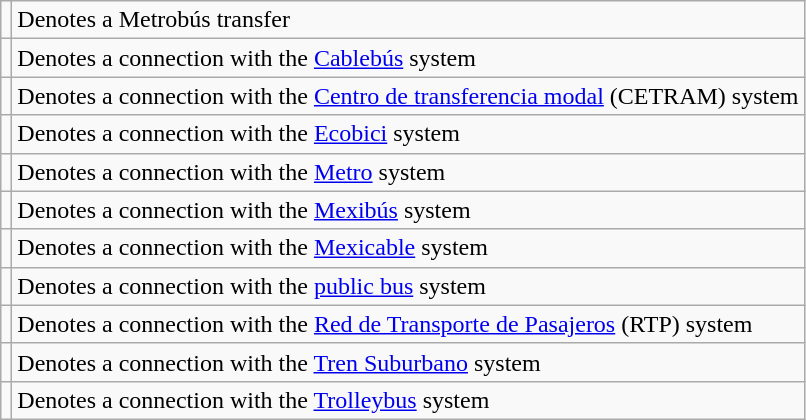<table class="wikitable">
<tr>
<td></td>
<td>Denotes a Metrobús transfer</td>
</tr>
<tr>
<td></td>
<td>Denotes a connection with the <a href='#'>Cablebús</a> system</td>
</tr>
<tr>
<td></td>
<td>Denotes a connection with the <a href='#'>Centro de transferencia modal</a> (CETRAM) system</td>
</tr>
<tr>
<td></td>
<td>Denotes a connection with the <a href='#'>Ecobici</a> system</td>
</tr>
<tr>
<td></td>
<td>Denotes a connection with the <a href='#'>Metro</a> system</td>
</tr>
<tr>
<td></td>
<td>Denotes a connection with the <a href='#'>Mexibús</a> system</td>
</tr>
<tr>
<td></td>
<td>Denotes a connection with the <a href='#'>Mexicable</a> system</td>
</tr>
<tr>
<td></td>
<td>Denotes a connection with the <a href='#'>public bus</a> system</td>
</tr>
<tr>
<td></td>
<td>Denotes a connection with the <a href='#'>Red de Transporte de Pasajeros</a> (RTP) system</td>
</tr>
<tr>
<td></td>
<td>Denotes a connection with the <a href='#'>Tren Suburbano</a> system</td>
</tr>
<tr>
<td></td>
<td>Denotes a connection with the <a href='#'>Trolleybus</a> system</td>
</tr>
</table>
